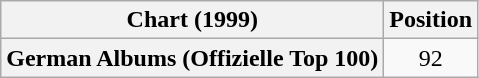<table class="wikitable plainrowheaders" style="text-align:center">
<tr>
<th scope="col">Chart (1999)</th>
<th scope="col">Position</th>
</tr>
<tr>
<th scope="row">German Albums (Offizielle Top 100)</th>
<td>92</td>
</tr>
</table>
